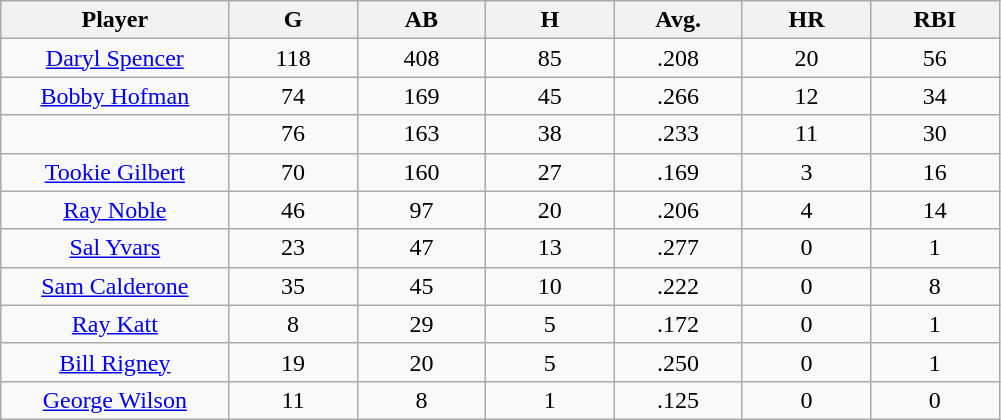<table class="wikitable sortable">
<tr>
<th bgcolor="#DDDDFF" width="16%">Player</th>
<th bgcolor="#DDDDFF" width="9%">G</th>
<th bgcolor="#DDDDFF" width="9%">AB</th>
<th bgcolor="#DDDDFF" width="9%">H</th>
<th bgcolor="#DDDDFF" width="9%">Avg.</th>
<th bgcolor="#DDDDFF" width="9%">HR</th>
<th bgcolor="#DDDDFF" width="9%">RBI</th>
</tr>
<tr align="center">
<td><a href='#'>Daryl Spencer</a></td>
<td>118</td>
<td>408</td>
<td>85</td>
<td>.208</td>
<td>20</td>
<td>56</td>
</tr>
<tr align="center">
<td><a href='#'>Bobby Hofman</a></td>
<td>74</td>
<td>169</td>
<td>45</td>
<td>.266</td>
<td>12</td>
<td>34</td>
</tr>
<tr align="center">
<td></td>
<td>76</td>
<td>163</td>
<td>38</td>
<td>.233</td>
<td>11</td>
<td>30</td>
</tr>
<tr align="center">
<td><a href='#'>Tookie Gilbert</a></td>
<td>70</td>
<td>160</td>
<td>27</td>
<td>.169</td>
<td>3</td>
<td>16</td>
</tr>
<tr align="center">
<td><a href='#'>Ray Noble</a></td>
<td>46</td>
<td>97</td>
<td>20</td>
<td>.206</td>
<td>4</td>
<td>14</td>
</tr>
<tr align="center">
<td><a href='#'>Sal Yvars</a></td>
<td>23</td>
<td>47</td>
<td>13</td>
<td>.277</td>
<td>0</td>
<td>1</td>
</tr>
<tr align="center">
<td><a href='#'>Sam Calderone</a></td>
<td>35</td>
<td>45</td>
<td>10</td>
<td>.222</td>
<td>0</td>
<td>8</td>
</tr>
<tr align="center">
<td><a href='#'>Ray Katt</a></td>
<td>8</td>
<td>29</td>
<td>5</td>
<td>.172</td>
<td>0</td>
<td>1</td>
</tr>
<tr align="center">
<td><a href='#'>Bill Rigney</a></td>
<td>19</td>
<td>20</td>
<td>5</td>
<td>.250</td>
<td>0</td>
<td>1</td>
</tr>
<tr align="center">
<td><a href='#'>George Wilson</a></td>
<td>11</td>
<td>8</td>
<td>1</td>
<td>.125</td>
<td>0</td>
<td>0</td>
</tr>
</table>
